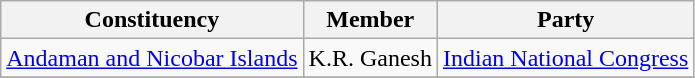<table class="wikitable sortable">
<tr>
<th>Constituency</th>
<th>Member</th>
<th>Party</th>
</tr>
<tr>
<td><a href='#'>Andaman and Nicobar Islands</a></td>
<td>K.R. Ganesh</td>
<td><a href='#'>Indian National Congress</a></td>
</tr>
<tr>
</tr>
</table>
